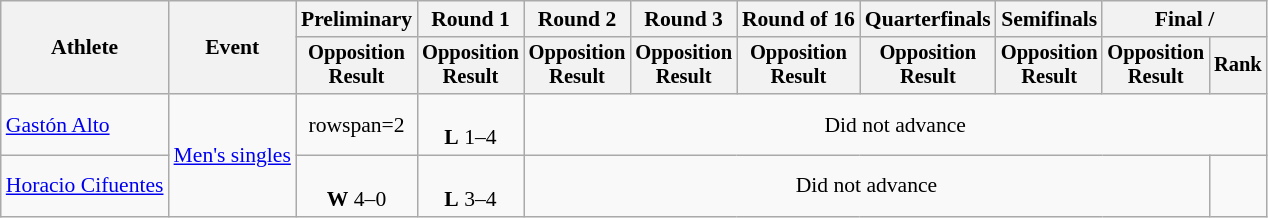<table class="wikitable" style="font-size:90%;">
<tr>
<th rowspan=2>Athlete</th>
<th rowspan=2>Event</th>
<th>Preliminary</th>
<th>Round 1</th>
<th>Round 2</th>
<th>Round 3</th>
<th>Round of 16</th>
<th>Quarterfinals</th>
<th>Semifinals</th>
<th colspan=2>Final / </th>
</tr>
<tr style="font-size:95%">
<th>Opposition<br>Result</th>
<th>Opposition<br>Result</th>
<th>Opposition<br>Result</th>
<th>Opposition<br>Result</th>
<th>Opposition<br>Result</th>
<th>Opposition<br>Result</th>
<th>Opposition<br>Result</th>
<th>Opposition<br>Result</th>
<th>Rank</th>
</tr>
<tr align=center>
<td align=left><a href='#'>Gastón Alto</a></td>
<td align=left rowspan=2><a href='#'>Men's singles</a></td>
<td>rowspan=2 </td>
<td><br><strong>L</strong> 1–4</td>
<td colspan=7>Did not advance</td>
</tr>
<tr align=center>
<td align=left><a href='#'>Horacio Cifuentes</a></td>
<td><br><strong>W</strong> 4–0</td>
<td><br><strong>L</strong> 3–4</td>
<td colspan=6>Did not advance</td>
</tr>
</table>
